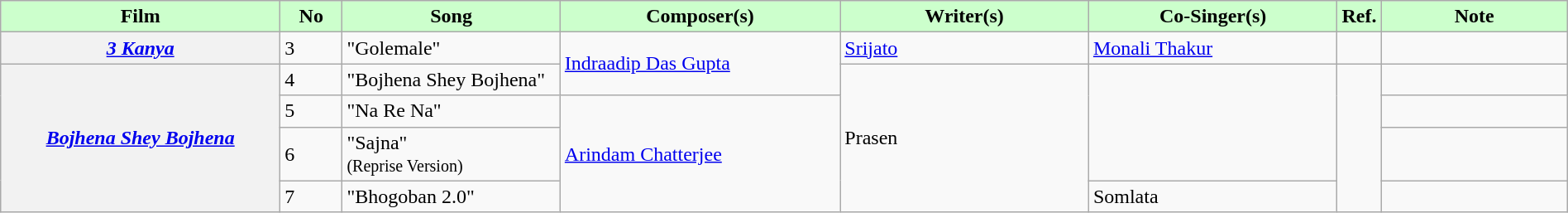<table class="wikitable plainrowheaders" style="width:100%;" textcolor:#000;">
<tr style="background:#cfc; text-align:center;">
<td scope="col" style="width:18%;"><strong>Film</strong></td>
<td scope="col" style="width:4%;"><strong>No</strong></td>
<td scope="col" style="width:14%;"><strong>Song</strong></td>
<td scope="col" style="width:18%;"><strong>Composer(s)</strong></td>
<td scope="col" style="width:16%;"><strong>Writer(s)</strong></td>
<td scope="col" style="width:16%;"><strong>Co-Singer(s)</strong></td>
<td scope="col" style="width:2%;"><strong>Ref.</strong></td>
<td scope="col" style="width:12%;"><strong>Note</strong></td>
</tr>
<tr>
<th scope="row"><em><a href='#'>3 Kanya</a></em></th>
<td>3</td>
<td>"Golemale"</td>
<td rowspan="2"><a href='#'>Indraadip Das Gupta</a></td>
<td><a href='#'>Srijato</a></td>
<td><a href='#'>Monali Thakur</a></td>
<td></td>
<td></td>
</tr>
<tr>
<th rowspan="4" scope="row"><em><a href='#'>Bojhena Shey Bojhena</a></em></th>
<td>4</td>
<td>"Bojhena Shey Bojhena"</td>
<td rowspan="4">Prasen</td>
<td rowspan="3"></td>
<td rowspan="4"></td>
<td></td>
</tr>
<tr>
<td>5</td>
<td>"Na Re Na"</td>
<td rowspan="3"><a href='#'>Arindam Chatterjee</a></td>
<td></td>
</tr>
<tr>
<td>6</td>
<td>"Sajna"<br><small>(Reprise Version)</small></td>
<td></td>
</tr>
<tr>
<td>7</td>
<td>"Bhogoban 2.0"</td>
<td>Somlata</td>
<td></td>
</tr>
</table>
